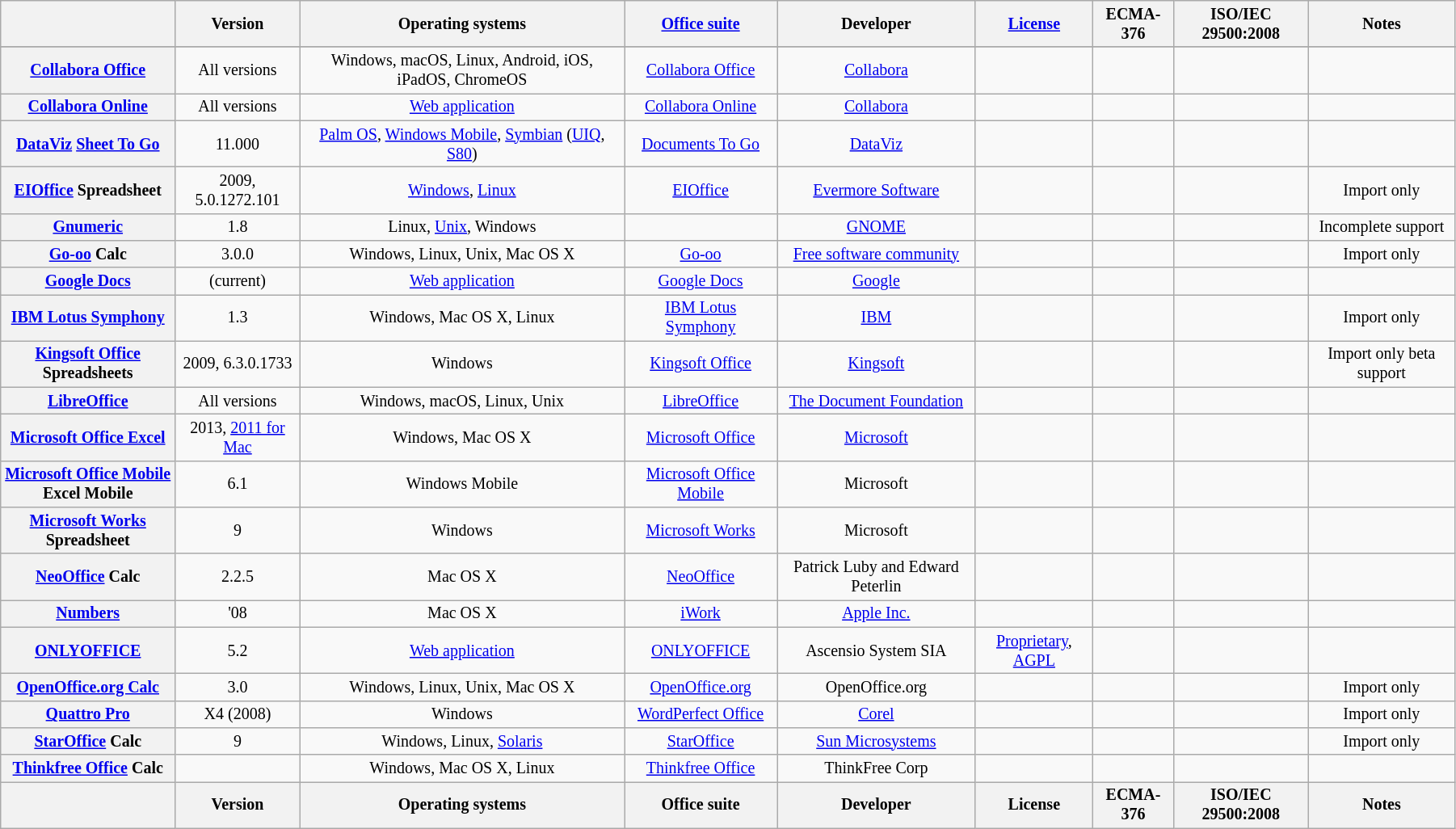<table class="sortable wikitable" style="text-align: center; width: 95%; font-size: smaller">
<tr>
<th style="width: 12%"></th>
<th>Version</th>
<th>Operating systems</th>
<th><a href='#'>Office suite</a></th>
<th>Developer</th>
<th><a href='#'>License</a></th>
<th>ECMA-376</th>
<th>ISO/IEC 29500:2008</th>
<th>Notes</th>
</tr>
<tr>
</tr>
<tr>
<th><a href='#'>Collabora Office</a></th>
<td>All versions</td>
<td>Windows, macOS, Linux, Android, iOS, iPadOS, ChromeOS</td>
<td><a href='#'>Collabora Office</a></td>
<td><a href='#'>Collabora</a></td>
<td></td>
<td></td>
<td></td>
<td></td>
</tr>
<tr>
<th><a href='#'>Collabora Online</a></th>
<td>All versions</td>
<td><a href='#'>Web application</a></td>
<td><a href='#'>Collabora Online</a></td>
<td><a href='#'>Collabora</a></td>
<td></td>
<td></td>
<td></td>
<td></td>
</tr>
<tr>
<th><a href='#'>DataViz</a> <a href='#'>Sheet To Go</a></th>
<td>11.000</td>
<td><a href='#'>Palm OS</a>, <a href='#'>Windows Mobile</a>, <a href='#'>Symbian</a> (<a href='#'>UIQ</a>, <a href='#'>S80</a>)</td>
<td><a href='#'>Documents To Go</a></td>
<td><a href='#'>DataViz</a></td>
<td></td>
<td></td>
<td></td>
<td></td>
</tr>
<tr>
<th><a href='#'>EIOffice</a> Spreadsheet</th>
<td>2009, 5.0.1272.101</td>
<td><a href='#'>Windows</a>, <a href='#'>Linux</a></td>
<td><a href='#'>EIOffice</a></td>
<td><a href='#'>Evermore Software</a></td>
<td></td>
<td></td>
<td></td>
<td>Import only</td>
</tr>
<tr>
<th><a href='#'>Gnumeric</a></th>
<td>1.8</td>
<td>Linux, <a href='#'>Unix</a>, Windows</td>
<td></td>
<td><a href='#'>GNOME</a></td>
<td></td>
<td></td>
<td></td>
<td>Incomplete support</td>
</tr>
<tr>
<th><a href='#'>Go-oo</a> Calc</th>
<td>3.0.0</td>
<td>Windows, Linux, Unix, Mac OS X</td>
<td><a href='#'>Go-oo</a></td>
<td><a href='#'>Free software community</a></td>
<td></td>
<td></td>
<td></td>
<td>Import only</td>
</tr>
<tr>
<th><a href='#'>Google Docs</a></th>
<td>(current)</td>
<td><a href='#'>Web application</a></td>
<td><a href='#'>Google Docs</a></td>
<td><a href='#'>Google</a></td>
<td></td>
<td></td>
<td></td>
<td></td>
</tr>
<tr>
<th><a href='#'>IBM Lotus Symphony</a></th>
<td>1.3</td>
<td>Windows, Mac OS X, Linux</td>
<td><a href='#'>IBM Lotus Symphony</a></td>
<td><a href='#'>IBM</a></td>
<td></td>
<td></td>
<td></td>
<td>Import only</td>
</tr>
<tr>
<th><a href='#'>Kingsoft Office</a> Spreadsheets</th>
<td>2009, 6.3.0.1733</td>
<td>Windows</td>
<td><a href='#'>Kingsoft Office</a></td>
<td><a href='#'>Kingsoft</a></td>
<td></td>
<td></td>
<td></td>
<td>Import only beta support</td>
</tr>
<tr>
<th><a href='#'>LibreOffice</a></th>
<td>All versions</td>
<td>Windows, macOS, Linux, Unix</td>
<td><a href='#'>LibreOffice</a></td>
<td><a href='#'>The Document Foundation</a></td>
<td></td>
<td></td>
<td></td>
<td></td>
</tr>
<tr>
<th><a href='#'>Microsoft Office Excel</a></th>
<td>2013, <a href='#'>2011 for Mac</a></td>
<td>Windows, Mac OS X</td>
<td><a href='#'>Microsoft Office</a></td>
<td><a href='#'>Microsoft</a></td>
<td></td>
<td></td>
<td></td>
<td></td>
</tr>
<tr>
<th><a href='#'>Microsoft Office Mobile</a> Excel Mobile</th>
<td>6.1</td>
<td>Windows Mobile</td>
<td><a href='#'>Microsoft Office Mobile</a></td>
<td>Microsoft</td>
<td></td>
<td></td>
<td></td>
<td></td>
</tr>
<tr>
<th><a href='#'>Microsoft Works</a> Spreadsheet</th>
<td>9</td>
<td>Windows</td>
<td><a href='#'>Microsoft Works</a></td>
<td>Microsoft</td>
<td></td>
<td></td>
<td></td>
<td></td>
</tr>
<tr>
<th><a href='#'>NeoOffice</a> Calc</th>
<td>2.2.5</td>
<td>Mac OS X</td>
<td><a href='#'>NeoOffice</a></td>
<td>Patrick Luby and Edward Peterlin</td>
<td></td>
<td></td>
<td></td>
<td></td>
</tr>
<tr>
<th><a href='#'>Numbers</a></th>
<td>'08</td>
<td>Mac OS X</td>
<td><a href='#'>iWork</a></td>
<td><a href='#'>Apple Inc.</a></td>
<td></td>
<td></td>
<td></td>
<td></td>
</tr>
<tr>
<th><a href='#'>ONLYOFFICE</a></th>
<td>5.2</td>
<td><a href='#'>Web application</a></td>
<td><a href='#'>ONLYOFFICE</a></td>
<td>Ascensio System SIA</td>
<td><a href='#'>Proprietary</a>, <a href='#'>AGPL</a></td>
<td></td>
<td></td>
<td></td>
</tr>
<tr>
<th><a href='#'>OpenOffice.org Calc</a></th>
<td>3.0</td>
<td>Windows, Linux, Unix, Mac OS X</td>
<td><a href='#'>OpenOffice.org</a></td>
<td>OpenOffice.org</td>
<td></td>
<td></td>
<td></td>
<td>Import only</td>
</tr>
<tr>
<th><a href='#'>Quattro Pro</a></th>
<td>X4 (2008)</td>
<td>Windows</td>
<td><a href='#'>WordPerfect Office</a></td>
<td><a href='#'>Corel</a></td>
<td></td>
<td></td>
<td></td>
<td>Import only</td>
</tr>
<tr>
<th><a href='#'>StarOffice</a> Calc</th>
<td>9</td>
<td>Windows, Linux, <a href='#'>Solaris</a></td>
<td><a href='#'>StarOffice</a></td>
<td><a href='#'>Sun Microsystems</a></td>
<td></td>
<td></td>
<td></td>
<td>Import only</td>
</tr>
<tr>
<th><a href='#'>Thinkfree Office</a> Calc</th>
<td></td>
<td>Windows, Mac OS X, Linux</td>
<td><a href='#'>Thinkfree Office</a></td>
<td>ThinkFree Corp</td>
<td></td>
<td></td>
<td></td>
<td></td>
</tr>
<tr class="sortbottom">
<th></th>
<th>Version</th>
<th>Operating systems</th>
<th>Office suite</th>
<th>Developer</th>
<th>License</th>
<th>ECMA-376</th>
<th>ISO/IEC 29500:2008</th>
<th>Notes</th>
</tr>
</table>
